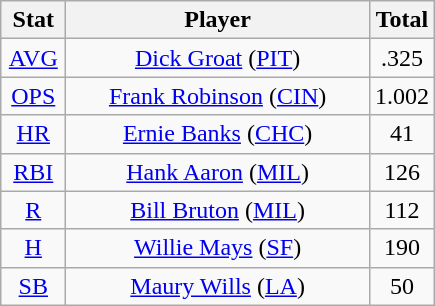<table class="wikitable" style="text-align:center;">
<tr>
<th style="width:15%;">Stat</th>
<th>Player</th>
<th style="width:15%;">Total</th>
</tr>
<tr>
<td><a href='#'>AVG</a></td>
<td><a href='#'>Dick Groat</a> (<a href='#'>PIT</a>)</td>
<td>.325</td>
</tr>
<tr>
<td><a href='#'>OPS</a></td>
<td><a href='#'>Frank Robinson</a> (<a href='#'>CIN</a>)</td>
<td>1.002</td>
</tr>
<tr>
<td><a href='#'>HR</a></td>
<td><a href='#'>Ernie Banks</a> (<a href='#'>CHC</a>)</td>
<td>41</td>
</tr>
<tr>
<td><a href='#'>RBI</a></td>
<td><a href='#'>Hank Aaron</a> (<a href='#'>MIL</a>)</td>
<td>126</td>
</tr>
<tr>
<td><a href='#'>R</a></td>
<td><a href='#'>Bill Bruton</a> (<a href='#'>MIL</a>)</td>
<td>112</td>
</tr>
<tr>
<td><a href='#'>H</a></td>
<td><a href='#'>Willie Mays</a> (<a href='#'>SF</a>)</td>
<td>190</td>
</tr>
<tr>
<td><a href='#'>SB</a></td>
<td><a href='#'>Maury Wills</a> (<a href='#'>LA</a>)</td>
<td>50</td>
</tr>
</table>
